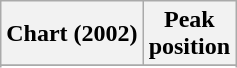<table class="wikitable sortable plainrowheaders">
<tr>
<th>Chart (2002)</th>
<th>Peak<br>position</th>
</tr>
<tr>
</tr>
<tr>
</tr>
<tr>
</tr>
<tr>
</tr>
<tr>
</tr>
<tr>
</tr>
<tr>
</tr>
<tr>
</tr>
<tr>
</tr>
</table>
